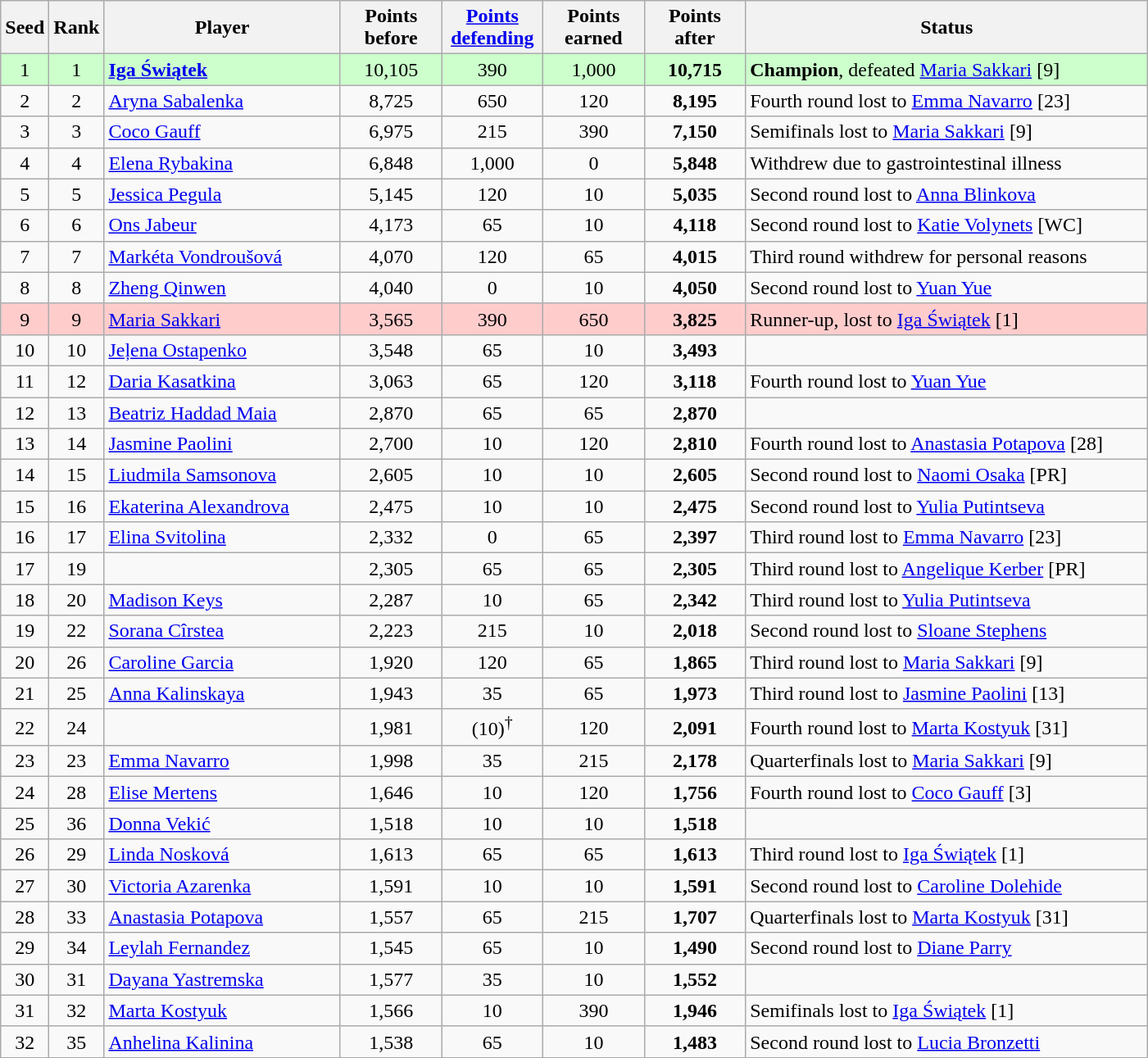<table class="wikitable sortable">
<tr>
<th style="width:30px;">Seed</th>
<th style="width:30px;">Rank</th>
<th style="width:185px;">Player</th>
<th style="width:75px;">Points before</th>
<th style="width:75px;"><a href='#'>Points defending</a></th>
<th style="width:75px;">Points earned</th>
<th style="width:75px;">Points after</th>
<th style="width:320px;">Status</th>
</tr>
<tr style="background:#cfc;">
<td style="text-align:center;">1</td>
<td style="text-align:center;">1</td>
<td> <strong><a href='#'>Iga Świątek</a></strong></td>
<td style="text-align:center;">10,105</td>
<td style="text-align:center;">390</td>
<td style="text-align:center;">1,000</td>
<td style="text-align:center;"><strong>10,715</strong></td>
<td><strong>Champion</strong>, defeated  <a href='#'>Maria Sakkari</a> [9]</td>
</tr>
<tr>
<td style="text-align:center;">2</td>
<td style="text-align:center;">2</td>
<td> <a href='#'>Aryna Sabalenka</a></td>
<td style="text-align:center;">8,725</td>
<td style="text-align:center;">650</td>
<td style="text-align:center;">120</td>
<td style="text-align:center;"><strong>8,195</strong></td>
<td>Fourth round lost to  <a href='#'>Emma Navarro</a> [23]</td>
</tr>
<tr>
<td style="text-align:center;">3</td>
<td style="text-align:center;">3</td>
<td> <a href='#'>Coco Gauff</a></td>
<td style="text-align:center;">6,975</td>
<td style="text-align:center;">215</td>
<td style="text-align:center;">390</td>
<td style="text-align:center;"><strong>7,150</strong></td>
<td>Semifinals lost to  <a href='#'>Maria Sakkari</a> [9]</td>
</tr>
<tr>
<td style="text-align:center;">4</td>
<td style="text-align:center;">4</td>
<td> <a href='#'>Elena Rybakina</a></td>
<td style="text-align:center;">6,848</td>
<td style="text-align:center;">1,000</td>
<td style="text-align:center;">0</td>
<td style="text-align:center;"><strong>5,848</strong></td>
<td>Withdrew due to gastrointestinal illness</td>
</tr>
<tr>
<td style="text-align:center;">5</td>
<td style="text-align:center;">5</td>
<td> <a href='#'>Jessica Pegula</a></td>
<td style="text-align:center;">5,145</td>
<td style="text-align:center;">120</td>
<td style="text-align:center;">10</td>
<td style="text-align:center;"><strong>5,035</strong></td>
<td>Second round lost to  <a href='#'>Anna Blinkova</a></td>
</tr>
<tr>
<td style="text-align:center;">6</td>
<td style="text-align:center;">6</td>
<td> <a href='#'>Ons Jabeur</a></td>
<td style="text-align:center;">4,173</td>
<td style="text-align:center;">65</td>
<td style="text-align:center;">10</td>
<td style="text-align:center;"><strong>4,118</strong></td>
<td>Second round lost to  <a href='#'>Katie Volynets</a> [WC]</td>
</tr>
<tr>
<td style="text-align:center;">7</td>
<td style="text-align:center;">7</td>
<td> <a href='#'>Markéta Vondroušová</a></td>
<td style="text-align:center;">4,070</td>
<td style="text-align:center;">120</td>
<td style="text-align:center;">65</td>
<td style="text-align:center;"><strong>4,015</strong></td>
<td>Third round withdrew for personal reasons</td>
</tr>
<tr>
<td style="text-align:center;">8</td>
<td style="text-align:center;">8</td>
<td> <a href='#'>Zheng Qinwen</a></td>
<td style="text-align:center;">4,040</td>
<td style="text-align:center;">0</td>
<td style="text-align:center;">10</td>
<td style="text-align:center;"><strong>4,050</strong></td>
<td>Second round lost to  <a href='#'>Yuan Yue</a></td>
</tr>
<tr style="background:#fcc;">
<td style="text-align:center;">9</td>
<td style="text-align:center;">9</td>
<td> <a href='#'>Maria Sakkari</a></td>
<td style="text-align:center;">3,565</td>
<td style="text-align:center;">390</td>
<td style="text-align:center;">650</td>
<td style="text-align:center;"><strong>3,825</strong></td>
<td>Runner-up, lost to  <a href='#'>Iga Świątek</a>  [1]</td>
</tr>
<tr>
<td style="text-align:center;">10</td>
<td style="text-align:center;">10</td>
<td> <a href='#'>Jeļena Ostapenko</a></td>
<td style="text-align:center;">3,548</td>
<td style="text-align:center;">65</td>
<td style="text-align:center;">10</td>
<td style="text-align:center;"><strong>3,493</strong></td>
<td></td>
</tr>
<tr>
<td style="text-align:center;">11</td>
<td style="text-align:center;">12</td>
<td> <a href='#'>Daria Kasatkina</a></td>
<td style="text-align:center;">3,063</td>
<td style="text-align:center;">65</td>
<td style="text-align:center;">120</td>
<td style="text-align:center;"><strong>3,118</strong></td>
<td>Fourth round lost to  <a href='#'>Yuan Yue</a></td>
</tr>
<tr>
<td style="text-align:center;">12</td>
<td style="text-align:center;">13</td>
<td> <a href='#'>Beatriz Haddad Maia</a></td>
<td style="text-align:center;">2,870</td>
<td style="text-align:center;">65</td>
<td style="text-align:center;">65</td>
<td style="text-align:center;"><strong>2,870</strong></td>
<td></td>
</tr>
<tr>
<td style="text-align:center;">13</td>
<td style="text-align:center;">14</td>
<td> <a href='#'>Jasmine Paolini</a></td>
<td style="text-align:center;">2,700</td>
<td style="text-align:center;">10</td>
<td style="text-align:center;">120</td>
<td style="text-align:center;"><strong>2,810</strong></td>
<td>Fourth round lost to  <a href='#'>Anastasia Potapova</a> [28]</td>
</tr>
<tr>
<td style="text-align:center;">14</td>
<td style="text-align:center;">15</td>
<td> <a href='#'>Liudmila Samsonova</a></td>
<td style="text-align:center;">2,605</td>
<td style="text-align:center;">10</td>
<td style="text-align:center;">10</td>
<td style="text-align:center;"><strong>2,605</strong></td>
<td>Second round lost to  <a href='#'>Naomi Osaka</a> [PR]</td>
</tr>
<tr>
<td style="text-align:center;">15</td>
<td style="text-align:center;">16</td>
<td> <a href='#'>Ekaterina Alexandrova</a></td>
<td style="text-align:center;">2,475</td>
<td style="text-align:center;">10</td>
<td style="text-align:center;">10</td>
<td style="text-align:center;"><strong>2,475</strong></td>
<td>Second round lost to  <a href='#'>Yulia Putintseva</a></td>
</tr>
<tr>
<td style="text-align:center;">16</td>
<td style="text-align:center;">17</td>
<td> <a href='#'>Elina Svitolina</a></td>
<td style="text-align:center;">2,332</td>
<td style="text-align:center;">0</td>
<td style="text-align:center;">65</td>
<td style="text-align:center;"><strong>2,397</strong></td>
<td>Third round lost to  <a href='#'>Emma Navarro</a> [23]</td>
</tr>
<tr>
<td style="text-align:center;">17</td>
<td style="text-align:center;">19</td>
<td></td>
<td style="text-align:center;">2,305</td>
<td style="text-align:center;">65</td>
<td style="text-align:center;">65</td>
<td style="text-align:center;"><strong>2,305</strong></td>
<td>Third round lost to  <a href='#'>Angelique Kerber</a> [PR]</td>
</tr>
<tr>
<td style="text-align:center;">18</td>
<td style="text-align:center;">20</td>
<td> <a href='#'>Madison Keys</a></td>
<td style="text-align:center;">2,287</td>
<td style="text-align:center;">10</td>
<td style="text-align:center;">65</td>
<td style="text-align:center;"><strong>2,342</strong></td>
<td>Third round lost to  <a href='#'>Yulia Putintseva</a></td>
</tr>
<tr>
<td style="text-align:center;">19</td>
<td style="text-align:center;">22</td>
<td> <a href='#'>Sorana Cîrstea</a></td>
<td style="text-align:center;">2,223</td>
<td style="text-align:center;">215</td>
<td style="text-align:center;">10</td>
<td style="text-align:center;"><strong>2,018</strong></td>
<td>Second round lost to  <a href='#'>Sloane Stephens</a></td>
</tr>
<tr>
<td style="text-align:center;">20</td>
<td style="text-align:center;">26</td>
<td> <a href='#'>Caroline Garcia</a></td>
<td style="text-align:center;">1,920</td>
<td style="text-align:center;">120</td>
<td style="text-align:center;">65</td>
<td style="text-align:center;"><strong>1,865</strong></td>
<td>Third round lost to  <a href='#'>Maria Sakkari</a> [9]</td>
</tr>
<tr>
<td style="text-align:center;">21</td>
<td style="text-align:center;">25</td>
<td> <a href='#'>Anna Kalinskaya</a></td>
<td style="text-align:center;">1,943</td>
<td style="text-align:center;">35</td>
<td style="text-align:center;">65</td>
<td style="text-align:center;"><strong>1,973</strong></td>
<td>Third round lost to  <a href='#'>Jasmine Paolini</a> [13]</td>
</tr>
<tr>
<td style="text-align:center;">22</td>
<td style="text-align:center;">24</td>
<td></td>
<td style="text-align:center;">1,981</td>
<td style="text-align:center;">(10)<sup>†</sup></td>
<td style="text-align:center;">120</td>
<td style="text-align:center;"><strong>2,091</strong></td>
<td {{nowrap>Fourth round lost to   <a href='#'>Marta Kostyuk</a> [31]</td>
</tr>
<tr>
<td style="text-align:center;">23</td>
<td style="text-align:center;">23</td>
<td> <a href='#'>Emma Navarro</a></td>
<td style="text-align:center;">1,998</td>
<td style="text-align:center;">35</td>
<td style="text-align:center;">215</td>
<td style="text-align:center;"><strong>2,178</strong></td>
<td>Quarterfinals lost to  <a href='#'>Maria Sakkari</a> [9]</td>
</tr>
<tr>
<td style="text-align:center;">24</td>
<td style="text-align:center;">28</td>
<td> <a href='#'>Elise Mertens</a></td>
<td style="text-align:center;">1,646</td>
<td style="text-align:center;">10</td>
<td style="text-align:center;">120</td>
<td style="text-align:center;"><strong>1,756</strong></td>
<td>Fourth round lost to  <a href='#'>Coco Gauff</a> [3]</td>
</tr>
<tr>
<td style="text-align:center;">25</td>
<td style="text-align:center;">36</td>
<td> <a href='#'>Donna Vekić</a></td>
<td style="text-align:center;">1,518</td>
<td style="text-align:center;">10</td>
<td style="text-align:center;">10</td>
<td style="text-align:center;"><strong>1,518</strong></td>
<td></td>
</tr>
<tr>
<td style="text-align:center;">26</td>
<td style="text-align:center;">29</td>
<td> <a href='#'>Linda Nosková</a></td>
<td style="text-align:center;">1,613</td>
<td style="text-align:center;">65</td>
<td style="text-align:center;">65</td>
<td style="text-align:center;"><strong>1,613</strong></td>
<td>Third round lost to  <a href='#'>Iga Świątek</a> [1]</td>
</tr>
<tr>
<td style="text-align:center;">27</td>
<td style="text-align:center;">30</td>
<td> <a href='#'>Victoria Azarenka</a></td>
<td style="text-align:center;">1,591</td>
<td style="text-align:center;">10</td>
<td style="text-align:center;">10</td>
<td style="text-align:center;"><strong>1,591</strong></td>
<td>Second round lost to  <a href='#'>Caroline Dolehide</a></td>
</tr>
<tr>
<td style="text-align:center;">28</td>
<td style="text-align:center;">33</td>
<td> <a href='#'>Anastasia Potapova</a></td>
<td style="text-align:center;">1,557</td>
<td style="text-align:center;">65</td>
<td style="text-align:center;">215</td>
<td style="text-align:center;"><strong>1,707</strong></td>
<td>Quarterfinals lost to  <a href='#'>Marta Kostyuk</a> [31]</td>
</tr>
<tr>
<td style="text-align:center;">29</td>
<td style="text-align:center;">34</td>
<td> <a href='#'>Leylah Fernandez</a></td>
<td style="text-align:center;">1,545</td>
<td style="text-align:center;">65</td>
<td style="text-align:center;">10</td>
<td style="text-align:center;"><strong>1,490</strong></td>
<td>Second round lost to  <a href='#'>Diane Parry</a></td>
</tr>
<tr>
<td style="text-align:center;">30</td>
<td style="text-align:center;">31</td>
<td> <a href='#'>Dayana Yastremska</a></td>
<td style="text-align:center;">1,577</td>
<td style="text-align:center;">35</td>
<td style="text-align:center;">10</td>
<td style="text-align:center;"><strong>1,552</strong></td>
<td></td>
</tr>
<tr>
<td style="text-align:center;">31</td>
<td style="text-align:center;">32</td>
<td> <a href='#'>Marta Kostyuk</a></td>
<td style="text-align:center;">1,566</td>
<td style="text-align:center;">10</td>
<td style="text-align:center;">390</td>
<td style="text-align:center;"><strong>1,946</strong></td>
<td>Semifinals lost to  <a href='#'>Iga Świątek</a> [1]</td>
</tr>
<tr>
<td style="text-align:center;">32</td>
<td style="text-align:center;">35</td>
<td> <a href='#'>Anhelina Kalinina</a></td>
<td style="text-align:center;">1,538</td>
<td style="text-align:center;">65</td>
<td style="text-align:center;">10</td>
<td style="text-align:center;"><strong>1,483</strong></td>
<td>Second round lost to  <a href='#'>Lucia Bronzetti</a></td>
</tr>
</table>
